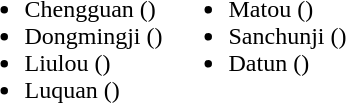<table>
<tr>
<td valign="top"><br><ul><li>Chengguan ()</li><li>Dongmingji ()</li><li>Liulou ()</li><li>Luquan ()</li></ul></td>
<td valign="top"><br><ul><li>Matou ()</li><li>Sanchunji ()</li><li>Datun ()</li></ul></td>
</tr>
</table>
